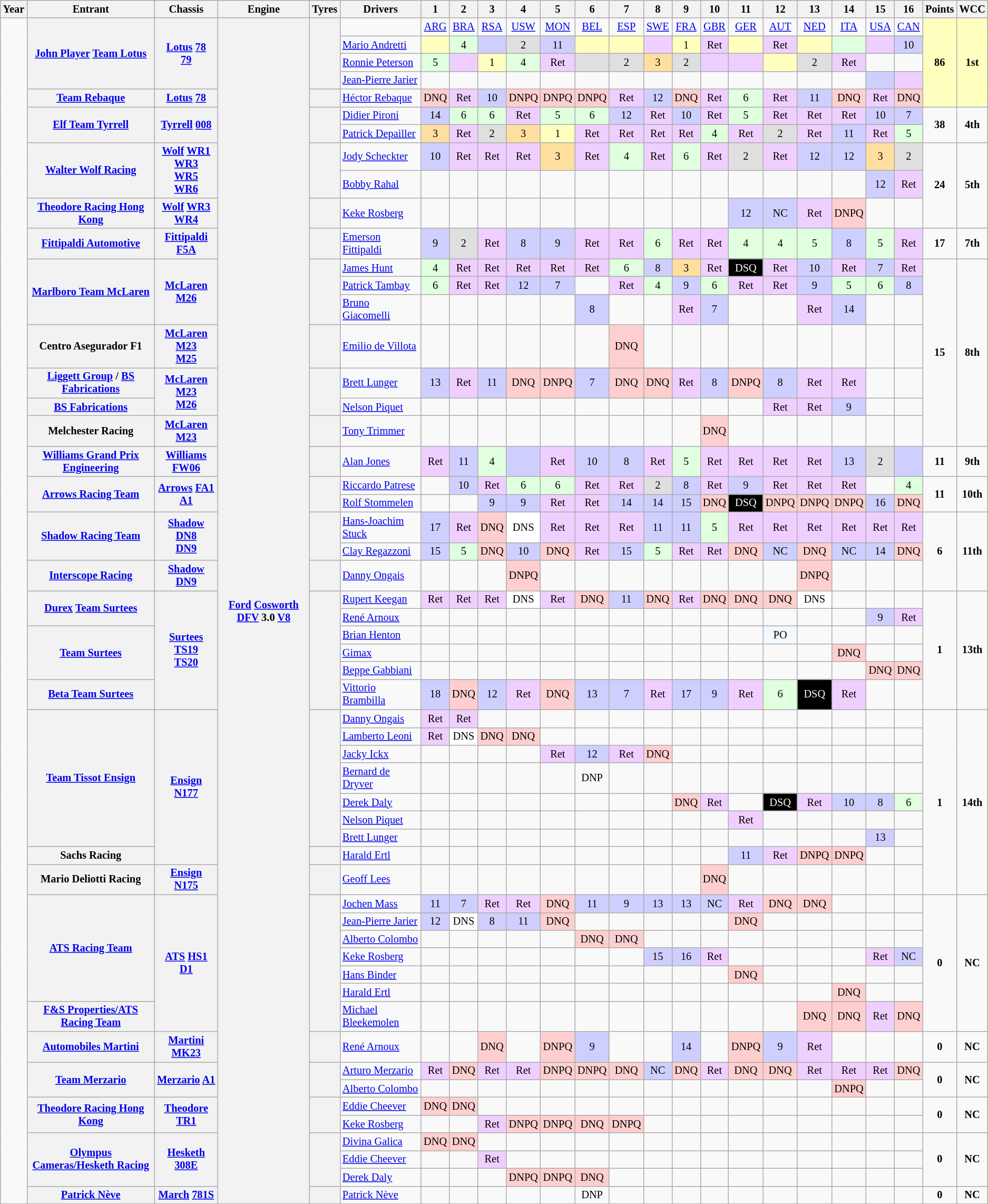<table class="wikitable" style="text-align:center; font-size:85%">
<tr>
<th>Year</th>
<th>Entrant</th>
<th>Chassis</th>
<th>Engine</th>
<th>Tyres</th>
<th>Drivers</th>
<th>1</th>
<th>2</th>
<th>3</th>
<th>4</th>
<th>5</th>
<th>6</th>
<th>7</th>
<th>8</th>
<th>9</th>
<th>10</th>
<th>11</th>
<th>12</th>
<th>13</th>
<th>14</th>
<th>15</th>
<th>16</th>
<th>Points</th>
<th>WCC</th>
</tr>
<tr>
<td rowspan="55"></td>
<th rowspan="4"><a href='#'>John Player</a> <a href='#'>Team Lotus</a></th>
<th rowspan="4"><a href='#'>Lotus</a> <a href='#'>78</a><br><a href='#'>79</a></th>
<th rowspan="55"><a href='#'>Ford</a> <a href='#'>Cosworth DFV</a> 3.0 <a href='#'>V8</a></th>
<th rowspan="4"></th>
<td></td>
<td><a href='#'>ARG</a></td>
<td><a href='#'>BRA</a></td>
<td><a href='#'>RSA</a></td>
<td><a href='#'>USW</a></td>
<td><a href='#'>MON</a></td>
<td><a href='#'>BEL</a></td>
<td><a href='#'>ESP</a></td>
<td><a href='#'>SWE</a></td>
<td><a href='#'>FRA</a></td>
<td><a href='#'>GBR</a></td>
<td><a href='#'>GER</a></td>
<td><a href='#'>AUT</a></td>
<td><a href='#'>NED</a></td>
<td><a href='#'>ITA</a></td>
<td><a href='#'>USA</a></td>
<td><a href='#'>CAN</a></td>
<td rowspan="5" style="background:#ffffbf;"><strong>86</strong></td>
<td rowspan="5" style="background:#ffffbf;"><strong>1st</strong></td>
</tr>
<tr>
<td align="left"><a href='#'>Mario Andretti</a></td>
<td style="background:#ffffbf;"></td>
<td style="background:#dfffdf;">4</td>
<td style="background:#cfcfff;"></td>
<td style="background:#dfdfdf;">2</td>
<td style="background:#cfcfff;">11</td>
<td style="background:#ffffbf;"></td>
<td style="background:#ffffbf;"></td>
<td style="background:#efcfff;"></td>
<td style="background:#ffffbf;">1</td>
<td style="background:#efcfff;">Ret</td>
<td style="background:#ffffbf;"></td>
<td style="background:#efcfff;">Ret</td>
<td style="background:#ffffbf;"></td>
<td style="background:#dfffdf;"></td>
<td style="background:#efcfff;"></td>
<td style="background:#cfcfff;">10</td>
</tr>
<tr>
<td align="left"><a href='#'>Ronnie Peterson</a></td>
<td style="background:#dfffdf;">5</td>
<td style="background:#efcfff;"></td>
<td style="background:#ffffbf;">1</td>
<td style="background:#dfffdf;">4</td>
<td style="background:#efcfff;">Ret</td>
<td style="background:#dfdfdf;"></td>
<td style="background:#dfdfdf;">2</td>
<td style="background:#FFDF9F;">3</td>
<td style="background:#dfdfdf;">2</td>
<td style="background:#efcfff;"></td>
<td style="background:#efcfff;"></td>
<td style="background:#ffffbf;"></td>
<td style="background:#dfdfdf;">2</td>
<td style="background:#efcfff;">Ret</td>
<td></td>
<td></td>
</tr>
<tr>
<td align="left"><a href='#'>Jean-Pierre Jarier</a></td>
<td></td>
<td></td>
<td></td>
<td></td>
<td></td>
<td></td>
<td></td>
<td></td>
<td></td>
<td></td>
<td></td>
<td></td>
<td></td>
<td></td>
<td style="background:#cfcfff;"></td>
<td style="background:#efcfff;"></td>
</tr>
<tr>
<th><a href='#'>Team Rebaque</a></th>
<th><a href='#'>Lotus</a> <a href='#'>78</a></th>
<th></th>
<td align="left"><a href='#'>Héctor Rebaque</a></td>
<td style="background:#FFCFCF;">DNQ</td>
<td style="background:#efcfff;">Ret</td>
<td style="background:#cfcfff;">10</td>
<td style="background:#ffcfcf;">DNPQ</td>
<td style="background:#ffcfcf;">DNPQ</td>
<td style="background:#ffcfcf;">DNPQ</td>
<td style="background:#efcfff;">Ret</td>
<td style="background:#cfcfff;">12</td>
<td style="background:#FFCFCF;">DNQ</td>
<td style="background:#efcfff;">Ret</td>
<td style="background:#dfffdf;">6</td>
<td style="background:#efcfff;">Ret</td>
<td style="background:#cfcfff;">11</td>
<td style="background:#FFCFCF;">DNQ</td>
<td style="background:#efcfff;">Ret</td>
<td style="background:#FFCFCF;">DNQ</td>
</tr>
<tr>
<th rowspan="2"><a href='#'>Elf Team Tyrrell</a></th>
<th rowspan="2"><a href='#'>Tyrrell</a> <a href='#'>008</a></th>
<th rowspan="2"></th>
<td align="left"><a href='#'>Didier Pironi</a></td>
<td style="background:#cfcfff;">14</td>
<td style="background:#dfffdf;">6</td>
<td style="background:#dfffdf;">6</td>
<td style="background:#efcfff;">Ret</td>
<td style="background:#dfffdf;">5</td>
<td style="background:#dfffdf;">6</td>
<td style="background:#cfcfff;">12</td>
<td style="background:#efcfff;">Ret</td>
<td style="background:#cfcfff;">10</td>
<td style="background:#efcfff;">Ret</td>
<td style="background:#dfffdf;">5</td>
<td style="background:#efcfff;">Ret</td>
<td style="background:#efcfff;">Ret</td>
<td style="background:#efcfff;">Ret</td>
<td style="background:#cfcfff;">10</td>
<td style="background:#cfcfff;">7</td>
<td rowspan="2"><strong>38</strong></td>
<td rowspan="2"><strong>4th</strong></td>
</tr>
<tr>
<td align="left"><a href='#'>Patrick Depailler</a></td>
<td style="background:#FFDF9F;">3</td>
<td style="background:#efcfff;">Ret</td>
<td style="background:#dfdfdf;">2</td>
<td style="background:#FFDF9F;">3</td>
<td style="background:#ffffbf;">1</td>
<td style="background:#efcfff;">Ret</td>
<td style="background:#efcfff;">Ret</td>
<td style="background:#efcfff;">Ret</td>
<td style="background:#efcfff;">Ret</td>
<td style="background:#dfffdf;">4</td>
<td style="background:#efcfff;">Ret</td>
<td style="background:#dfdfdf;">2</td>
<td style="background:#efcfff;">Ret</td>
<td style="background:#cfcfff;">11</td>
<td style="background:#efcfff;">Ret</td>
<td style="background:#dfffdf;">5</td>
</tr>
<tr>
<th rowspan="2"><a href='#'>Walter Wolf Racing</a></th>
<th rowspan="2"><a href='#'>Wolf</a> <a href='#'>WR1</a><br><a href='#'>WR3</a><br><a href='#'>WR5</a><br><a href='#'>WR6</a></th>
<th rowspan="2"></th>
<td align="left"><a href='#'>Jody Scheckter</a></td>
<td style="background:#cfcfff;">10</td>
<td style="background:#efcfff;">Ret</td>
<td style="background:#efcfff;">Ret</td>
<td style="background:#efcfff;">Ret</td>
<td style="background:#ffdf9f;">3</td>
<td style="background:#efcfff;">Ret</td>
<td style="background:#dfffdf;">4</td>
<td style="background:#efcfff;">Ret</td>
<td style="background:#dfffdf;">6</td>
<td style="background:#efcfff;">Ret</td>
<td style="background:#DFDFDF;">2</td>
<td style="background:#efcfff;">Ret</td>
<td style="background:#cfcfff;">12</td>
<td style="background:#cfcfff;">12</td>
<td style="background:#ffdf9f;">3</td>
<td style="background:#DFDFDF;">2</td>
<td rowspan="3"><strong>24</strong></td>
<td rowspan="3"><strong>5th</strong></td>
</tr>
<tr>
<td align="left"><a href='#'>Bobby Rahal</a></td>
<td></td>
<td></td>
<td></td>
<td></td>
<td></td>
<td></td>
<td></td>
<td></td>
<td></td>
<td></td>
<td></td>
<td></td>
<td></td>
<td></td>
<td style="background:#cfcfff;">12</td>
<td style="background:#efcfff;">Ret</td>
</tr>
<tr>
<th><a href='#'>Theodore Racing Hong Kong</a></th>
<th><a href='#'>Wolf</a> <a href='#'>WR3</a><br><a href='#'>WR4</a></th>
<th></th>
<td align="left"><a href='#'>Keke Rosberg</a></td>
<td></td>
<td></td>
<td></td>
<td></td>
<td></td>
<td></td>
<td></td>
<td></td>
<td></td>
<td></td>
<td style="background:#cfcfff;">12</td>
<td style="background:#cfcfff;">NC</td>
<td style="background:#efcfff;">Ret</td>
<td style="background:#ffcfcf;">DNPQ</td>
<td></td>
<td></td>
</tr>
<tr>
<th><a href='#'>Fittipaldi Automotive</a></th>
<th><a href='#'>Fittipaldi</a> <a href='#'>F5A</a></th>
<th></th>
<td align="left"><a href='#'>Emerson Fittipaldi</a></td>
<td style="background:#cfcfff;">9</td>
<td style="background:#DFDFDF;">2</td>
<td style="background:#efcfff;">Ret</td>
<td style="background:#cfcfff;">8</td>
<td style="background:#cfcfff;">9</td>
<td style="background:#efcfff;">Ret</td>
<td style="background:#efcfff;">Ret</td>
<td style="background:#dfffdf;">6</td>
<td style="background:#efcfff;">Ret</td>
<td style="background:#efcfff;">Ret</td>
<td style="background:#dfffdf;">4</td>
<td style="background:#dfffdf;">4</td>
<td style="background:#dfffdf;">5</td>
<td style="background:#cfcfff;">8</td>
<td style="background:#dfffdf;">5</td>
<td style="background:#efcfff;">Ret</td>
<td><strong>17</strong></td>
<td><strong>7th</strong></td>
</tr>
<tr>
<th rowspan="3"><a href='#'>Marlboro Team McLaren</a></th>
<th rowspan="3"><a href='#'>McLaren</a> <a href='#'>M26</a></th>
<th rowspan="3"></th>
<td align="left"><a href='#'>James Hunt</a></td>
<td style="background:#dfffdf;">4</td>
<td style="background:#efcfff;">Ret</td>
<td style="background:#efcfff;">Ret</td>
<td style="background:#efcfff;">Ret</td>
<td style="background:#efcfff;">Ret</td>
<td style="background:#efcfff;">Ret</td>
<td style="background:#dfffdf;">6</td>
<td style="background:#cfcfff;">8</td>
<td style="background:#ffdf9f;">3</td>
<td style="background:#efcfff;">Ret</td>
<td style="background:#000000; color:#ffffff">DSQ</td>
<td style="background:#efcfff;">Ret</td>
<td style="background:#cfcfff;">10</td>
<td style="background:#efcfff;">Ret</td>
<td style="background:#cfcfff;">7</td>
<td style="background:#efcfff;">Ret</td>
<td rowspan="7"><strong>15</strong></td>
<td rowspan="7"><strong>8th</strong></td>
</tr>
<tr>
<td align="left"><a href='#'>Patrick Tambay</a></td>
<td style="background:#dfffdf;">6</td>
<td style="background:#efcfff;">Ret</td>
<td style="background:#efcfff;">Ret</td>
<td style="background:#cfcfff;">12</td>
<td style="background:#cfcfff;">7</td>
<td></td>
<td style="background:#efcfff;">Ret</td>
<td style="background:#dfffdf;">4</td>
<td style="background:#cfcfff;">9</td>
<td style="background:#dfffdf;">6</td>
<td style="background:#efcfff;">Ret</td>
<td style="background:#efcfff;">Ret</td>
<td style="background:#cfcfff;">9</td>
<td style="background:#dfffdf;">5</td>
<td style="background:#dfffdf;">6</td>
<td style="background:#cfcfff;">8</td>
</tr>
<tr>
<td align="left"><a href='#'>Bruno Giacomelli</a></td>
<td></td>
<td></td>
<td></td>
<td></td>
<td></td>
<td style="background:#cfcfff;">8</td>
<td></td>
<td></td>
<td style="background:#efcfff;">Ret</td>
<td style="background:#cfcfff;">7</td>
<td></td>
<td></td>
<td style="background:#efcfff;">Ret</td>
<td style="background:#cfcfff;">14</td>
<td></td>
<td></td>
</tr>
<tr>
<th>Centro Asegurador F1</th>
<th><a href='#'>McLaren</a> <a href='#'>M23</a><br><a href='#'>M25</a></th>
<th></th>
<td align="left"><a href='#'>Emilio de Villota</a></td>
<td></td>
<td></td>
<td></td>
<td></td>
<td></td>
<td></td>
<td style="background:#FFCFCF;">DNQ</td>
<td></td>
<td></td>
<td></td>
<td></td>
<td></td>
<td></td>
<td></td>
<td></td>
<td></td>
</tr>
<tr>
<th><a href='#'>Liggett Group</a> / <a href='#'>BS Fabrications</a></th>
<th rowspan="2"><a href='#'>McLaren</a> <a href='#'>M23</a><br><a href='#'>M26</a></th>
<th rowspan="2"></th>
<td align="left"><a href='#'>Brett Lunger</a></td>
<td style="background:#cfcfff;">13</td>
<td style="background:#efcfff;">Ret</td>
<td style="background:#cfcfff;">11</td>
<td style="background:#FFCFCF;">DNQ</td>
<td style="background:#ffcfcf;">DNPQ</td>
<td style="background:#cfcfff;">7</td>
<td style="background:#FFCFCF;">DNQ</td>
<td style="background:#FFCFCF;">DNQ</td>
<td style="background:#efcfff;">Ret</td>
<td style="background:#cfcfff;">8</td>
<td style="background:#ffcfcf;">DNPQ</td>
<td style="background:#cfcfff;">8</td>
<td style="background:#efcfff;">Ret</td>
<td style="background:#efcfff;">Ret</td>
<td></td>
<td></td>
</tr>
<tr>
<th><a href='#'>BS Fabrications</a></th>
<td align="left"><a href='#'>Nelson Piquet</a></td>
<td></td>
<td></td>
<td></td>
<td></td>
<td></td>
<td></td>
<td></td>
<td></td>
<td></td>
<td></td>
<td></td>
<td style="background:#efcfff;">Ret</td>
<td style="background:#efcfff;">Ret</td>
<td style="background:#cfcfff;">9</td>
<td></td>
<td></td>
</tr>
<tr>
<th>Melchester Racing</th>
<th><a href='#'>McLaren</a> <a href='#'>M23</a></th>
<th></th>
<td align="left"><a href='#'>Tony Trimmer</a></td>
<td></td>
<td></td>
<td></td>
<td></td>
<td></td>
<td></td>
<td></td>
<td></td>
<td></td>
<td style="background:#FFCFCF;">DNQ</td>
<td></td>
<td></td>
<td></td>
<td></td>
<td></td>
<td></td>
</tr>
<tr>
<th><a href='#'>Williams Grand Prix Engineering</a></th>
<th><a href='#'>Williams</a> <a href='#'>FW06</a></th>
<th></th>
<td align="left"><a href='#'>Alan Jones</a></td>
<td style="background:#efcfff;">Ret</td>
<td style="background:#cfcfff;">11</td>
<td style="background:#dfffdf;">4</td>
<td style="background:#cfcfff;"></td>
<td style="background:#efcfff;">Ret</td>
<td style="background:#cfcfff;">10</td>
<td style="background:#cfcfff;">8</td>
<td style="background:#efcfff;">Ret</td>
<td style="background:#dfffdf;">5</td>
<td style="background:#efcfff;">Ret</td>
<td style="background:#efcfff;">Ret</td>
<td style="background:#efcfff;">Ret</td>
<td style="background:#efcfff;">Ret</td>
<td style="background:#cfcfff;">13</td>
<td style="background:#DFDFDF;">2</td>
<td style="background:#cfcfff;"></td>
<td><strong>11</strong></td>
<td><strong>9th</strong></td>
</tr>
<tr>
<th rowspan="2"><a href='#'>Arrows Racing Team</a></th>
<th rowspan="2"><a href='#'>Arrows</a> <a href='#'>FA1</a><br><a href='#'>A1</a></th>
<th rowspan="2"></th>
<td align="left"><a href='#'>Riccardo Patrese</a></td>
<td></td>
<td style="background:#cfcfff;">10</td>
<td style="background:#efcfff;">Ret</td>
<td style="background:#dfffdf;">6</td>
<td style="background:#dfffdf;">6</td>
<td style="background:#efcfff;">Ret</td>
<td style="background:#efcfff;">Ret</td>
<td style="background:#DFDFDF;">2</td>
<td style="background:#cfcfff;">8</td>
<td style="background:#efcfff;">Ret</td>
<td style="background:#cfcfff;">9</td>
<td style="background:#efcfff;">Ret</td>
<td style="background:#efcfff;">Ret</td>
<td style="background:#efcfff;">Ret</td>
<td></td>
<td style="background:#dfffdf;">4</td>
<td rowspan="2"><strong>11</strong></td>
<td rowspan="2"><strong>10th</strong></td>
</tr>
<tr>
<td align="left"><a href='#'>Rolf Stommelen</a></td>
<td></td>
<td></td>
<td style="background:#cfcfff;">9</td>
<td style="background:#cfcfff;">9</td>
<td style="background:#efcfff;">Ret</td>
<td style="background:#efcfff;">Ret</td>
<td style="background:#cfcfff;">14</td>
<td style="background:#cfcfff;">14</td>
<td style="background:#cfcfff;">15</td>
<td style="background:#FFCFCF;">DNQ</td>
<td style="background:#000000; color:#ffffff">DSQ</td>
<td style="background:#ffcfcf;">DNPQ</td>
<td style="background:#ffcfcf;">DNPQ</td>
<td style="background:#ffcfcf;">DNPQ</td>
<td style="background:#cfcfff;">16</td>
<td style="background:#FFCFCF;">DNQ</td>
</tr>
<tr>
<th rowspan=2><a href='#'>Shadow Racing Team</a></th>
<th rowspan=2><a href='#'>Shadow</a> <a href='#'>DN8</a><br><a href='#'>DN9</a></th>
<th rowspan=2></th>
<td align="left"><a href='#'>Hans-Joachim Stuck</a></td>
<td style="background:#cfcfff;">17</td>
<td style="background:#efcfff;">Ret</td>
<td style="background:#FFCFCF;">DNQ</td>
<td style="background:#ffffff;">DNS</td>
<td style="background:#efcfff;">Ret</td>
<td style="background:#efcfff;">Ret</td>
<td style="background:#efcfff;">Ret</td>
<td style="background:#cfcfff;">11</td>
<td style="background:#cfcfff;">11</td>
<td style="background:#dfffdf;">5</td>
<td style="background:#efcfff;">Ret</td>
<td style="background:#efcfff;">Ret</td>
<td style="background:#efcfff;">Ret</td>
<td style="background:#efcfff;">Ret</td>
<td style="background:#efcfff;">Ret</td>
<td style="background:#efcfff;">Ret</td>
<td rowspan="3"><strong>6</strong></td>
<td rowspan="3"><strong>11th</strong></td>
</tr>
<tr>
<td align="left"><a href='#'>Clay Regazzoni</a></td>
<td style="background:#cfcfff;">15</td>
<td style="background:#dfffdf;">5</td>
<td style="background:#FFCFCF;">DNQ</td>
<td style="background:#cfcfff;">10</td>
<td style="background:#FFCFCF;">DNQ</td>
<td style="background:#efcfff;">Ret</td>
<td style="background:#cfcfff;">15</td>
<td style="background:#dfffdf;">5</td>
<td style="background:#efcfff;">Ret</td>
<td style="background:#efcfff;">Ret</td>
<td style="background:#FFCFCF;">DNQ</td>
<td style="background:#cfcfff;">NC</td>
<td style="background:#FFCFCF;">DNQ</td>
<td style="background:#cfcfff;">NC</td>
<td style="background:#cfcfff;">14</td>
<td style="background:#FFCFCF;">DNQ</td>
</tr>
<tr>
<th><a href='#'>Interscope Racing</a></th>
<th><a href='#'>Shadow</a> <a href='#'>DN9</a></th>
<th></th>
<td align="left"><a href='#'>Danny Ongais</a></td>
<td></td>
<td></td>
<td></td>
<td style="background:#ffcfcf;">DNPQ</td>
<td></td>
<td></td>
<td></td>
<td></td>
<td></td>
<td></td>
<td></td>
<td></td>
<td style="background:#ffcfcf;">DNPQ</td>
<td></td>
<td></td>
<td></td>
</tr>
<tr>
<th rowspan=2><a href='#'>Durex</a> <a href='#'>Team Surtees</a></th>
<th rowspan=6><a href='#'>Surtees</a> <a href='#'>TS19</a><br><a href='#'>TS20</a></th>
<th rowspan=6></th>
<td align="left"><a href='#'>Rupert Keegan</a></td>
<td style="background:#efcfff;">Ret</td>
<td style="background:#efcfff;">Ret</td>
<td style="background:#efcfff;">Ret</td>
<td style="background:#ffffff;">DNS</td>
<td style="background:#efcfff;">Ret</td>
<td style="background:#FFCFCF;">DNQ</td>
<td style="background:#cfcfff;">11</td>
<td style="background:#FFCFCF;">DNQ</td>
<td style="background:#efcfff;">Ret</td>
<td style="background:#FFCFCF;">DNQ</td>
<td style="background:#FFCFCF;">DNQ</td>
<td style="background:#FFCFCF;">DNQ</td>
<td style="background:#ffffff;">DNS</td>
<td></td>
<td></td>
<td></td>
<td rowspan="6"><strong>1</strong></td>
<td rowspan="6"><strong>13th</strong></td>
</tr>
<tr>
<td align="left"><a href='#'>René Arnoux</a></td>
<td></td>
<td></td>
<td></td>
<td></td>
<td></td>
<td></td>
<td></td>
<td></td>
<td></td>
<td></td>
<td></td>
<td></td>
<td></td>
<td></td>
<td style="background:#cfcfff;">9</td>
<td style="background:#efcfff;">Ret</td>
</tr>
<tr>
<th rowspan=3><a href='#'>Team Surtees</a></th>
<td align="left"><a href='#'>Brian Henton</a></td>
<td></td>
<td></td>
<td></td>
<td></td>
<td></td>
<td></td>
<td></td>
<td></td>
<td></td>
<td></td>
<td></td>
<td style="background:#f1f8ff;">PO</td>
<td></td>
<td></td>
<td></td>
<td></td>
</tr>
<tr>
<td align="left"><a href='#'>Gimax</a></td>
<td></td>
<td></td>
<td></td>
<td></td>
<td></td>
<td></td>
<td></td>
<td></td>
<td></td>
<td></td>
<td></td>
<td></td>
<td></td>
<td style="background:#FFCFCF;">DNQ</td>
<td></td>
<td></td>
</tr>
<tr>
<td align="left"><a href='#'>Beppe Gabbiani</a></td>
<td></td>
<td></td>
<td></td>
<td></td>
<td></td>
<td></td>
<td></td>
<td></td>
<td></td>
<td></td>
<td></td>
<td></td>
<td></td>
<td></td>
<td style="background:#FFCFCF;">DNQ</td>
<td style="background:#FFCFCF;">DNQ</td>
</tr>
<tr>
<th><a href='#'>Beta Team Surtees</a></th>
<td align="left"><a href='#'>Vittorio Brambilla</a></td>
<td style="background:#CFCFFF;">18</td>
<td style="background:#FFCFCF;">DNQ</td>
<td style="background:#CFCFFF;">12</td>
<td style="background:#EFCFFF;">Ret</td>
<td style="background:#FFCFCF;">DNQ</td>
<td style="background:#CFCFFF;">13</td>
<td style="background:#CFCFFF;">7</td>
<td style="background:#EFCFFF;">Ret</td>
<td style="background:#CFCFFF;">17</td>
<td style="background:#CFCFFF;">9</td>
<td style="background:#EFCFFF;">Ret</td>
<td style="background:#DFFFDF;">6</td>
<td style="background:#000000; color:#ffffff">DSQ</td>
<td style="background:#EFCFFF;">Ret</td>
<td></td>
<td></td>
</tr>
<tr>
<th rowspan=7><a href='#'>Team Tissot Ensign</a></th>
<th rowspan=8><a href='#'>Ensign</a> <a href='#'>N177</a></th>
<th rowspan=7></th>
<td align="left"><a href='#'>Danny Ongais</a></td>
<td style="background:#efcfff;">Ret</td>
<td style="background:#efcfff;">Ret</td>
<td></td>
<td></td>
<td></td>
<td></td>
<td></td>
<td></td>
<td></td>
<td></td>
<td></td>
<td></td>
<td></td>
<td></td>
<td></td>
<td></td>
<td rowspan="9"><strong>1</strong></td>
<td rowspan="9"><strong>14th</strong></td>
</tr>
<tr>
<td align="left"><a href='#'>Lamberto Leoni</a></td>
<td style="background:#efcfff;">Ret</td>
<td style="background:#ffffff;">DNS</td>
<td style="background:#FFCFCF;">DNQ</td>
<td style="background:#FFCFCF;">DNQ</td>
<td></td>
<td></td>
<td></td>
<td></td>
<td></td>
<td></td>
<td></td>
<td></td>
<td></td>
<td></td>
<td></td>
<td></td>
</tr>
<tr>
<td align="left"><a href='#'>Jacky Ickx</a></td>
<td></td>
<td></td>
<td></td>
<td></td>
<td style="background:#efcfff;">Ret</td>
<td style="background:#CFCFFF;">12</td>
<td style="background:#efcfff;">Ret</td>
<td style="background:#FFCFCF;">DNQ</td>
<td></td>
<td></td>
<td></td>
<td></td>
<td></td>
<td></td>
<td></td>
<td></td>
</tr>
<tr>
<td align="left"><a href='#'>Bernard de Dryver</a></td>
<td></td>
<td></td>
<td></td>
<td></td>
<td></td>
<td>DNP</td>
<td></td>
<td></td>
<td></td>
<td></td>
<td></td>
<td></td>
<td></td>
<td></td>
<td></td>
<td></td>
</tr>
<tr>
<td align="left"><a href='#'>Derek Daly</a></td>
<td></td>
<td></td>
<td></td>
<td></td>
<td></td>
<td></td>
<td></td>
<td></td>
<td style="background:#FFCFCF;">DNQ</td>
<td style="background:#efcfff;">Ret</td>
<td></td>
<td style="background:#000000; color:#ffffff">DSQ</td>
<td style="background:#efcfff;">Ret</td>
<td style="background:#CFCFFF;">10</td>
<td style="background:#CFCFFF;">8</td>
<td style="background:#dfffdf;">6</td>
</tr>
<tr>
<td align="left"><a href='#'>Nelson Piquet</a></td>
<td></td>
<td></td>
<td></td>
<td></td>
<td></td>
<td></td>
<td></td>
<td></td>
<td></td>
<td></td>
<td style="background:#efcfff;">Ret</td>
<td></td>
<td></td>
<td></td>
<td></td>
<td></td>
</tr>
<tr>
<td align="left"><a href='#'>Brett Lunger</a></td>
<td></td>
<td></td>
<td></td>
<td></td>
<td></td>
<td></td>
<td></td>
<td></td>
<td></td>
<td></td>
<td></td>
<td></td>
<td></td>
<td></td>
<td style="background:#CFCFFF;">13</td>
<td></td>
</tr>
<tr>
<th>Sachs Racing</th>
<th></th>
<td align="left"><a href='#'>Harald Ertl</a></td>
<td></td>
<td></td>
<td></td>
<td></td>
<td></td>
<td></td>
<td></td>
<td></td>
<td></td>
<td></td>
<td style="background:#CFCFFF;">11</td>
<td style="background:#efcfff;">Ret</td>
<td style="background:#ffcfcf;">DNPQ</td>
<td style="background:#ffcfcf;">DNPQ</td>
<td></td>
<td></td>
</tr>
<tr>
<th>Mario Deliotti Racing</th>
<th><a href='#'>Ensign</a> <a href='#'>N175</a></th>
<th></th>
<td align="left"><a href='#'>Geoff Lees</a></td>
<td></td>
<td></td>
<td></td>
<td></td>
<td></td>
<td></td>
<td></td>
<td></td>
<td></td>
<td style="background:#FFCFCF;">DNQ</td>
<td></td>
<td></td>
<td></td>
<td></td>
<td></td>
<td></td>
</tr>
<tr>
<th rowspan=6><a href='#'>ATS Racing Team</a></th>
<th rowspan=7><a href='#'>ATS</a> <a href='#'>HS1</a><br><a href='#'>D1</a></th>
<th rowspan=7></th>
<td align="left"><a href='#'>Jochen Mass</a></td>
<td style="background:#cfcfff;">11</td>
<td style="background:#cfcfff;">7</td>
<td style="background:#efcfff;">Ret</td>
<td style="background:#efcfff;">Ret</td>
<td style="background:#FFCFCF;">DNQ</td>
<td style="background:#cfcfff;">11</td>
<td style="background:#cfcfff;">9</td>
<td style="background:#cfcfff;">13</td>
<td style="background:#cfcfff;">13</td>
<td style="background:#cfcfff;">NC</td>
<td style="background:#efcfff;">Ret</td>
<td style="background:#FFCFCF;">DNQ</td>
<td style="background:#FFCFCF;">DNQ</td>
<td></td>
<td></td>
<td></td>
<td rowspan="7"><strong>0</strong></td>
<td rowspan="7"><strong>NC</strong></td>
</tr>
<tr>
<td align="left"><a href='#'>Jean-Pierre Jarier</a></td>
<td style="background:#cfcfff;">12</td>
<td style="background:#ffffff;">DNS</td>
<td style="background:#cfcfff;">8</td>
<td style="background:#cfcfff;">11</td>
<td style="background:#FFCFCF;">DNQ</td>
<td></td>
<td></td>
<td></td>
<td></td>
<td></td>
<td style="background:#FFCFCF;">DNQ</td>
<td></td>
<td></td>
<td></td>
<td></td>
<td></td>
</tr>
<tr>
<td align="left"><a href='#'>Alberto Colombo</a></td>
<td></td>
<td></td>
<td></td>
<td></td>
<td></td>
<td style="background:#FFCFCF;">DNQ</td>
<td style="background:#FFCFCF;">DNQ</td>
<td></td>
<td></td>
<td></td>
<td></td>
<td></td>
<td></td>
<td></td>
<td></td>
<td></td>
</tr>
<tr>
<td align="left"><a href='#'>Keke Rosberg</a></td>
<td></td>
<td></td>
<td></td>
<td></td>
<td></td>
<td></td>
<td></td>
<td style="background:#cfcfff;">15</td>
<td style="background:#cfcfff;">16</td>
<td style="background:#efcfff;">Ret</td>
<td></td>
<td></td>
<td></td>
<td></td>
<td style="background:#efcfff;">Ret</td>
<td style="background:#cfcfff;">NC</td>
</tr>
<tr>
<td align="left"><a href='#'>Hans Binder</a></td>
<td></td>
<td></td>
<td></td>
<td></td>
<td></td>
<td></td>
<td></td>
<td></td>
<td></td>
<td></td>
<td style="background:#FFCFCF;">DNQ</td>
<td></td>
<td></td>
<td></td>
<td></td>
<td></td>
</tr>
<tr>
<td align="left"><a href='#'>Harald Ertl</a></td>
<td></td>
<td></td>
<td></td>
<td></td>
<td></td>
<td></td>
<td></td>
<td></td>
<td></td>
<td></td>
<td></td>
<td></td>
<td></td>
<td style="background:#FFCFCF;">DNQ</td>
<td></td>
<td></td>
</tr>
<tr>
<th><a href='#'>F&S Properties/ATS Racing Team</a></th>
<td align="left"><a href='#'>Michael Bleekemolen</a></td>
<td></td>
<td></td>
<td></td>
<td></td>
<td></td>
<td></td>
<td></td>
<td></td>
<td></td>
<td></td>
<td></td>
<td></td>
<td style="background:#FFCFCF;">DNQ</td>
<td style="background:#FFCFCF;">DNQ</td>
<td style="background:#efcfff;">Ret</td>
<td style="background:#FFCFCF;">DNQ</td>
</tr>
<tr>
<th><a href='#'>Automobiles Martini</a></th>
<th><a href='#'>Martini</a> <a href='#'>MK23</a></th>
<th></th>
<td align="left"><a href='#'>René Arnoux</a></td>
<td></td>
<td></td>
<td style="background:#FFCFCF;">DNQ</td>
<td></td>
<td style="background:#ffcfcf;">DNPQ</td>
<td style="background:#cfcfff;">9</td>
<td></td>
<td></td>
<td style="background:#cfcfff;">14</td>
<td></td>
<td style="background:#ffcfcf;">DNPQ</td>
<td style="background:#cfcfff;">9</td>
<td style="background:#efcfff;">Ret</td>
<td></td>
<td></td>
<td></td>
<td><strong>0</strong></td>
<td><strong>NC</strong></td>
</tr>
<tr>
<th rowspan=2><a href='#'>Team Merzario</a></th>
<th rowspan=2><a href='#'>Merzario</a> <a href='#'>A1</a></th>
<th rowspan=2></th>
<td align="left"><a href='#'>Arturo Merzario</a></td>
<td style="background:#efcfff;">Ret</td>
<td style="background:#FFCFCF;">DNQ</td>
<td style="background:#efcfff;">Ret</td>
<td style="background:#efcfff;">Ret</td>
<td style="background:#ffcfcf;">DNPQ</td>
<td style="background:#ffcfcf;">DNPQ</td>
<td style="background:#FFCFCF;">DNQ</td>
<td style="background:#cfcfff;">NC</td>
<td style="background:#FFCFCF;">DNQ</td>
<td style="background:#efcfff;">Ret</td>
<td style="background:#FFCFCF;">DNQ</td>
<td style="background:#FFCFCF;">DNQ</td>
<td style="background:#efcfff;">Ret</td>
<td style="background:#efcfff;">Ret</td>
<td style="background:#efcfff;">Ret</td>
<td style="background:#FFCFCF;">DNQ</td>
<td rowspan="2"><strong>0</strong></td>
<td rowspan="2"><strong>NC</strong></td>
</tr>
<tr>
<td align="left"><a href='#'>Alberto Colombo</a></td>
<td></td>
<td></td>
<td></td>
<td></td>
<td></td>
<td></td>
<td></td>
<td></td>
<td></td>
<td></td>
<td></td>
<td></td>
<td></td>
<td style="background:#ffcfcf;">DNPQ</td>
<td></td>
<td></td>
</tr>
<tr>
<th rowspan=2><a href='#'>Theodore Racing Hong Kong</a></th>
<th rowspan=2><a href='#'>Theodore</a> <a href='#'>TR1</a></th>
<th rowspan=2></th>
<td align="left"><a href='#'>Eddie Cheever</a></td>
<td style="background:#FFCFCF;">DNQ</td>
<td style="background:#FFCFCF;">DNQ</td>
<td></td>
<td></td>
<td></td>
<td></td>
<td></td>
<td></td>
<td></td>
<td></td>
<td></td>
<td></td>
<td></td>
<td></td>
<td></td>
<td></td>
<td rowspan="2"><strong>0</strong></td>
<td rowspan="2"><strong>NC</strong></td>
</tr>
<tr>
<td align="left"><a href='#'>Keke Rosberg</a></td>
<td></td>
<td></td>
<td style="background:#efcfff;">Ret</td>
<td style="background:#ffcfcf;">DNPQ</td>
<td style="background:#ffcfcf;">DNPQ</td>
<td style="background:#FFCFCF;">DNQ</td>
<td style="background:#ffcfcf;">DNPQ</td>
<td></td>
<td></td>
<td></td>
<td></td>
<td></td>
<td></td>
<td></td>
<td></td>
<td></td>
</tr>
<tr>
<th rowspan=3><a href='#'>Olympus Cameras/Hesketh Racing</a></th>
<th rowspan=3><a href='#'>Hesketh</a> <a href='#'>308E</a></th>
<th rowspan=3></th>
<td align="left"><a href='#'>Divina Galica</a></td>
<td style="background:#FFCFCF;">DNQ</td>
<td style="background:#FFCFCF;">DNQ</td>
<td></td>
<td></td>
<td></td>
<td></td>
<td></td>
<td></td>
<td></td>
<td></td>
<td></td>
<td></td>
<td></td>
<td></td>
<td></td>
<td></td>
<td rowspan="3"><strong>0</strong></td>
<td rowspan="3"><strong>NC</strong></td>
</tr>
<tr>
<td align="left"><a href='#'>Eddie Cheever</a></td>
<td></td>
<td></td>
<td style="background:#efcfff;">Ret</td>
<td></td>
<td></td>
<td></td>
<td></td>
<td></td>
<td></td>
<td></td>
<td></td>
<td></td>
<td></td>
<td></td>
<td></td>
<td></td>
</tr>
<tr>
<td align="left"><a href='#'>Derek Daly</a></td>
<td></td>
<td></td>
<td></td>
<td style="background:#ffcfcf;">DNPQ</td>
<td style="background:#ffcfcf;">DNPQ</td>
<td style="background:#FFCFCF;">DNQ</td>
<td></td>
<td></td>
<td></td>
<td></td>
<td></td>
<td></td>
<td></td>
<td></td>
<td></td>
<td></td>
</tr>
<tr>
<th><a href='#'>Patrick Nève</a></th>
<th><a href='#'>March</a> <a href='#'>781S</a></th>
<th></th>
<td align="left"><a href='#'>Patrick Nève</a></td>
<td></td>
<td></td>
<td></td>
<td></td>
<td></td>
<td>DNP</td>
<td></td>
<td></td>
<td></td>
<td></td>
<td></td>
<td></td>
<td></td>
<td></td>
<td></td>
<td></td>
<td><strong>0</strong></td>
<td><strong>NC</strong></td>
</tr>
</table>
